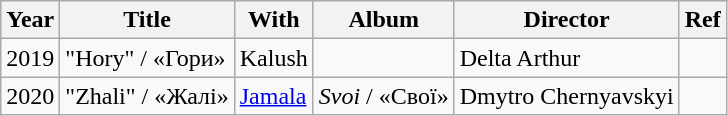<table class="wikitable">
<tr>
<th>Year</th>
<th>Title</th>
<th>With</th>
<th>Album</th>
<th>Director</th>
<th>Ref</th>
</tr>
<tr>
<td>2019</td>
<td>"Hory" / «Гори»</td>
<td>Kalush</td>
<td></td>
<td>Delta Arthur</td>
<td></td>
</tr>
<tr>
<td>2020</td>
<td>"Zhali" / «Жалі»</td>
<td><a href='#'>Jamala</a></td>
<td><em>Svoi</em> / «Свої»</td>
<td>Dmytro Chernyavskyi</td>
<td></td>
</tr>
</table>
